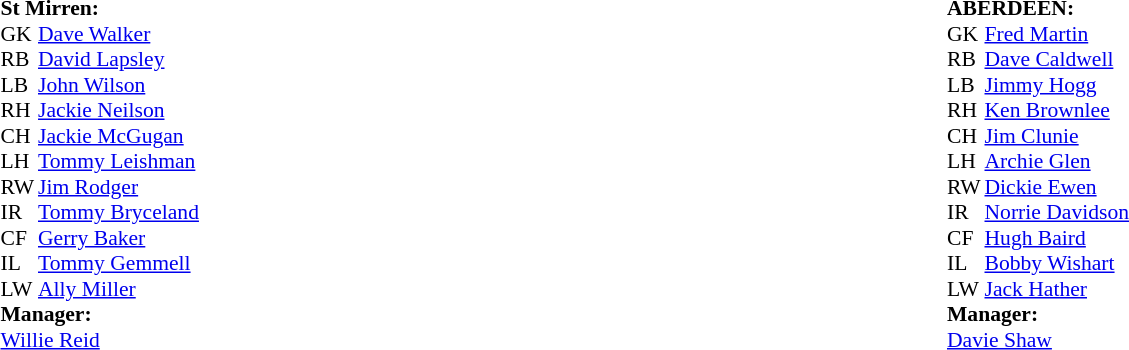<table width="100%">
<tr>
<td valign="top" width="50%"><br><table style="font-size: 90%" cellspacing="0" cellpadding="0">
<tr>
<td colspan="4"><strong>St Mirren:</strong></td>
</tr>
<tr>
<th width="25"></th>
<th width="150"></th>
</tr>
<tr>
<td>GK</td>
<td> <a href='#'>Dave Walker</a></td>
</tr>
<tr>
<td>RB</td>
<td> <a href='#'>David Lapsley</a></td>
</tr>
<tr>
<td>LB</td>
<td> <a href='#'>John Wilson</a></td>
</tr>
<tr>
<td>RH</td>
<td> <a href='#'>Jackie Neilson</a></td>
</tr>
<tr>
<td>CH</td>
<td> <a href='#'>Jackie McGugan</a></td>
</tr>
<tr>
<td>LH</td>
<td> <a href='#'>Tommy Leishman</a></td>
</tr>
<tr>
<td>RW</td>
<td> <a href='#'>Jim Rodger</a></td>
</tr>
<tr>
<td>IR</td>
<td> <a href='#'>Tommy Bryceland</a></td>
</tr>
<tr>
<td>CF</td>
<td> <a href='#'>Gerry Baker</a></td>
</tr>
<tr>
<td>IL</td>
<td> <a href='#'>Tommy Gemmell</a></td>
</tr>
<tr>
<td>LW</td>
<td> <a href='#'>Ally Miller</a></td>
</tr>
<tr>
<td colspan=4><strong>Manager:</strong></td>
</tr>
<tr>
<td colspan="4"> <a href='#'>Willie Reid</a></td>
</tr>
</table>
</td>
<td valign="top" width="50%"><br><table style="font-size: 90%" cellspacing="0" cellpadding="0">
<tr>
<td colspan="4"><strong>ABERDEEN:</strong></td>
</tr>
<tr>
<th width="25"></th>
<th width="150"></th>
</tr>
<tr>
<td>GK</td>
<td> <a href='#'>Fred Martin</a></td>
</tr>
<tr>
<td>RB</td>
<td> <a href='#'>Dave Caldwell</a></td>
</tr>
<tr>
<td>LB</td>
<td> <a href='#'>Jimmy Hogg</a></td>
</tr>
<tr>
<td>RH</td>
<td> <a href='#'>Ken Brownlee</a></td>
</tr>
<tr>
<td>CH</td>
<td> <a href='#'>Jim Clunie</a></td>
</tr>
<tr>
<td>LH</td>
<td> <a href='#'>Archie Glen</a></td>
</tr>
<tr>
<td>RW</td>
<td> <a href='#'>Dickie Ewen</a></td>
</tr>
<tr>
<td>IR</td>
<td> <a href='#'>Norrie Davidson</a></td>
</tr>
<tr>
<td>CF</td>
<td> <a href='#'>Hugh Baird</a></td>
</tr>
<tr>
<td>IL</td>
<td> <a href='#'>Bobby Wishart</a></td>
</tr>
<tr>
<td>LW</td>
<td> <a href='#'>Jack Hather</a></td>
</tr>
<tr>
<td colspan=4><strong>Manager:</strong></td>
</tr>
<tr>
<td colspan="4"> <a href='#'>Davie Shaw</a></td>
</tr>
</table>
</td>
</tr>
</table>
